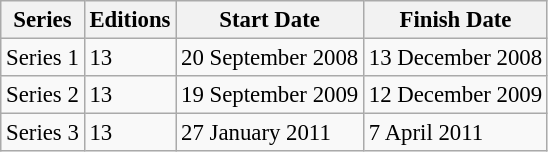<table class="wikitable" style="font-size: 95%;">
<tr>
<th>Series</th>
<th>Editions</th>
<th>Start Date</th>
<th>Finish Date</th>
</tr>
<tr>
<td>Series 1</td>
<td>13</td>
<td>20 September 2008</td>
<td>13 December 2008</td>
</tr>
<tr>
<td>Series 2</td>
<td>13</td>
<td>19 September 2009</td>
<td>12 December 2009</td>
</tr>
<tr>
<td>Series 3</td>
<td>13</td>
<td>27 January 2011</td>
<td>7 April 2011</td>
</tr>
</table>
